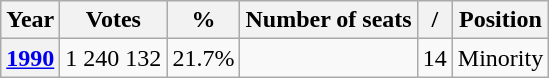<table class="wikitable">
<tr>
<th>Year</th>
<th>Votes</th>
<th>%</th>
<th>Number of seats</th>
<th>/</th>
<th>Position</th>
</tr>
<tr>
<th><a href='#'>1990</a></th>
<td>1 240 132</td>
<td>21.7%</td>
<td></td>
<td> 14</td>
<td>Minority</td>
</tr>
</table>
